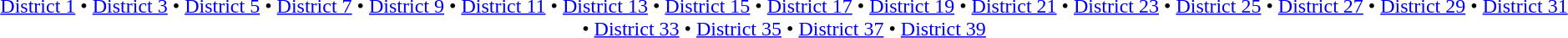<table id=toc class=toc summary=Contents>
<tr>
<td align=center><a href='#'>District 1</a> • <a href='#'>District 3</a> • <a href='#'>District 5</a> • <a href='#'>District 7</a> • <a href='#'>District 9</a> • <a href='#'>District 11</a> • <a href='#'>District 13</a> • <a href='#'>District 15</a> • <a href='#'>District 17</a> • <a href='#'>District 19</a> • <a href='#'>District 21</a> • <a href='#'>District 23</a> • <a href='#'>District 25</a> • <a href='#'>District 27</a> • <a href='#'>District 29</a> • <a href='#'>District 31</a> • <a href='#'>District 33</a> • <a href='#'>District 35</a> • <a href='#'>District 37</a> • <a href='#'>District 39</a></td>
</tr>
</table>
